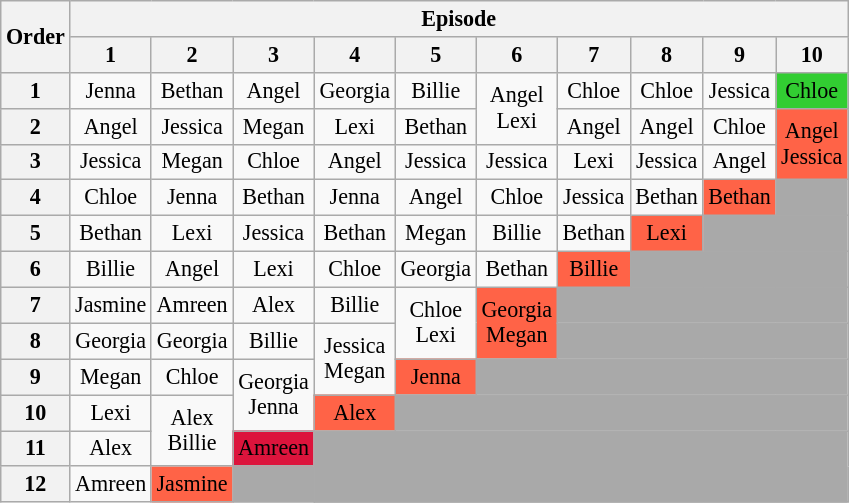<table class="wikitable" style="text-align:center; font-size:92%">
<tr>
<th rowspan=2>Order</th>
<th colspan="10">Episode</th>
</tr>
<tr>
<th>1</th>
<th>2</th>
<th>3</th>
<th>4</th>
<th>5</th>
<th>6</th>
<th>7</th>
<th>8</th>
<th>9</th>
<th>10</th>
</tr>
<tr>
<th>1</th>
<td>Jenna</td>
<td>Bethan</td>
<td>Angel</td>
<td>Georgia</td>
<td>Billie</td>
<td rowspan="2">Angel<br>Lexi</td>
<td>Chloe</td>
<td>Chloe</td>
<td>Jessica</td>
<td bgcolor="limegreen">Chloe</td>
</tr>
<tr>
<th>2</th>
<td>Angel</td>
<td>Jessica</td>
<td>Megan</td>
<td>Lexi</td>
<td>Bethan</td>
<td>Angel</td>
<td>Angel</td>
<td>Chloe</td>
<td rowspan="2" bgcolor="tomato">Angel<br>Jessica</td>
</tr>
<tr>
<th>3</th>
<td>Jessica</td>
<td>Megan</td>
<td>Chloe</td>
<td>Angel</td>
<td>Jessica</td>
<td>Jessica</td>
<td>Lexi</td>
<td>Jessica</td>
<td>Angel</td>
</tr>
<tr>
<th>4</th>
<td>Chloe</td>
<td>Jenna</td>
<td>Bethan</td>
<td>Jenna</td>
<td>Angel</td>
<td>Chloe</td>
<td>Jessica</td>
<td>Bethan</td>
<td bgcolor="tomato">Bethan</td>
<td colspan="1" style="background:darkgray"></td>
</tr>
<tr>
<th>5</th>
<td>Bethan</td>
<td>Lexi</td>
<td>Jessica</td>
<td>Bethan</td>
<td>Megan</td>
<td>Billie</td>
<td>Bethan</td>
<td bgcolor="tomato">Lexi</td>
<td colspan="2" style="background:darkgray"></td>
</tr>
<tr>
<th>6</th>
<td>Billie</td>
<td>Angel</td>
<td>Lexi</td>
<td>Chloe</td>
<td>Georgia</td>
<td>Bethan</td>
<td bgcolor="tomato">Billie</td>
<td colspan="3" style="background:darkgray"></td>
</tr>
<tr>
<th>7</th>
<td>Jasmine</td>
<td>Amreen</td>
<td>Alex</td>
<td>Billie</td>
<td rowspan="2">Chloe<br>Lexi</td>
<td rowspan="2" bgcolor="tomato">Georgia<br>Megan</td>
<td colspan="4" style="background:darkgray"></td>
</tr>
<tr>
<th>8</th>
<td>Georgia</td>
<td>Georgia</td>
<td>Billie</td>
<td rowspan="2">Jessica<br>Megan</td>
<td colspan="5" style="background:darkgray"></td>
</tr>
<tr>
<th>9</th>
<td>Megan</td>
<td>Chloe</td>
<td rowspan="2">Georgia<br>Jenna</td>
<td bgcolor="tomato">Jenna</td>
<td colspan="6" style="background:darkgray"></td>
</tr>
<tr>
<th>10</th>
<td>Lexi</td>
<td rowspan="2">Alex<br>Billie</td>
<td bgcolor="tomato">Alex</td>
<td colspan="7" style="background:darkgray"></td>
</tr>
<tr>
<th>11</th>
<td>Alex</td>
<td style="background:crimson;"><span>Amreen</span></td>
<td colspan="8" rowspan="2" style="background:darkgray"></td>
</tr>
<tr>
<th>12</th>
<td>Amreen</td>
<td bgcolor="tomato">Jasmine</td>
<td colspan="8" rowspan="2" style="background:darkgray"></td>
</tr>
</table>
